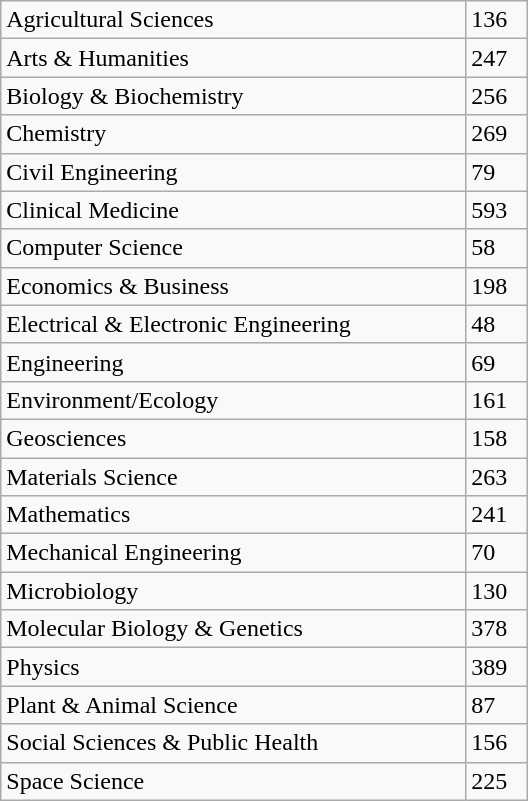<table class="wikitable floatright" style="width: 22em;">
<tr>
<td>Agricultural Sciences</td>
<td>136</td>
</tr>
<tr>
<td>Arts & Humanities</td>
<td>247</td>
</tr>
<tr>
<td>Biology & Biochemistry</td>
<td>256</td>
</tr>
<tr>
<td>Chemistry</td>
<td>269</td>
</tr>
<tr>
<td>Civil Engineering</td>
<td>79</td>
</tr>
<tr>
<td>Clinical Medicine</td>
<td>593</td>
</tr>
<tr>
<td>Computer Science</td>
<td>58</td>
</tr>
<tr>
<td>Economics & Business</td>
<td>198</td>
</tr>
<tr>
<td>Electrical & Electronic Engineering</td>
<td>48</td>
</tr>
<tr>
<td>Engineering</td>
<td>69</td>
</tr>
<tr>
<td>Environment/Ecology</td>
<td>161</td>
</tr>
<tr>
<td>Geosciences</td>
<td>158</td>
</tr>
<tr>
<td>Materials Science</td>
<td>263</td>
</tr>
<tr>
<td>Mathematics</td>
<td>241</td>
</tr>
<tr>
<td>Mechanical Engineering</td>
<td>70</td>
</tr>
<tr>
<td>Microbiology</td>
<td>130</td>
</tr>
<tr>
<td>Molecular Biology & Genetics</td>
<td>378</td>
</tr>
<tr>
<td>Physics</td>
<td>389</td>
</tr>
<tr>
<td>Plant & Animal Science</td>
<td>87</td>
</tr>
<tr>
<td>Social Sciences & Public Health</td>
<td>156</td>
</tr>
<tr>
<td>Space Science</td>
<td>225</td>
</tr>
</table>
